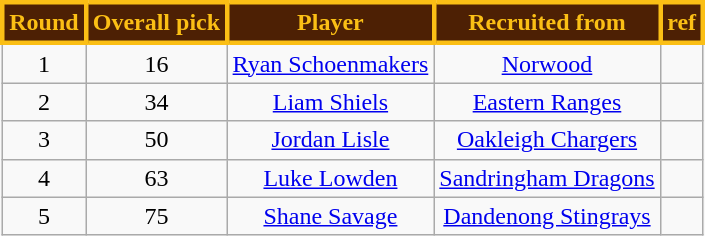<table class="wikitable" style="text-align:center">
<tr>
<th style="background:#4D2004; color:#FBBF15; border: solid #FBBF15">Round</th>
<th style="background:#4D2004; color:#FBBF15; border: solid #FBBF15">Overall pick</th>
<th style="background:#4D2004; color:#FBBF15; border: solid #FBBF15">Player</th>
<th style="background:#4D2004; color:#FBBF15; border: solid #FBBF15">Recruited from</th>
<th style="background:#4D2004; color:#FBBF15; border: solid #FBBF15">ref</th>
</tr>
<tr>
<td>1</td>
<td>16</td>
<td><a href='#'>Ryan Schoenmakers</a></td>
<td><a href='#'>Norwood</a></td>
<td></td>
</tr>
<tr>
<td>2</td>
<td>34</td>
<td><a href='#'>Liam Shiels</a></td>
<td><a href='#'>Eastern Ranges</a></td>
<td></td>
</tr>
<tr>
<td>3</td>
<td>50</td>
<td><a href='#'>Jordan Lisle</a></td>
<td><a href='#'>Oakleigh Chargers</a></td>
<td></td>
</tr>
<tr>
<td>4</td>
<td>63</td>
<td><a href='#'>Luke Lowden</a></td>
<td><a href='#'>Sandringham Dragons</a></td>
<td></td>
</tr>
<tr>
<td>5</td>
<td>75</td>
<td><a href='#'>Shane Savage</a></td>
<td><a href='#'>Dandenong Stingrays</a></td>
<td></td>
</tr>
</table>
